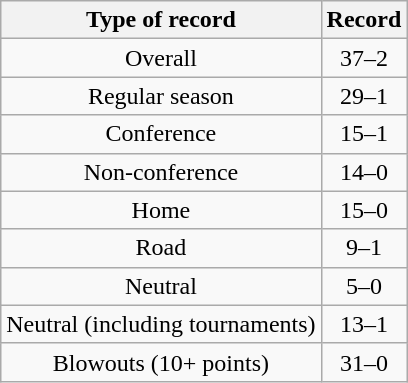<table class="wikitable" style="text-align: center">
<tr>
<th>Type of record</th>
<th>Record</th>
</tr>
<tr>
<td>Overall</td>
<td>37–2</td>
</tr>
<tr>
<td>Regular season</td>
<td>29–1</td>
</tr>
<tr>
<td>Conference</td>
<td>15–1</td>
</tr>
<tr>
<td>Non-conference</td>
<td>14–0</td>
</tr>
<tr>
<td>Home</td>
<td>15–0</td>
</tr>
<tr>
<td>Road</td>
<td>9–1</td>
</tr>
<tr>
<td>Neutral</td>
<td>5–0</td>
</tr>
<tr>
<td>Neutral (including tournaments)</td>
<td>13–1</td>
</tr>
<tr>
<td>Blowouts (10+ points)</td>
<td>31–0</td>
</tr>
</table>
